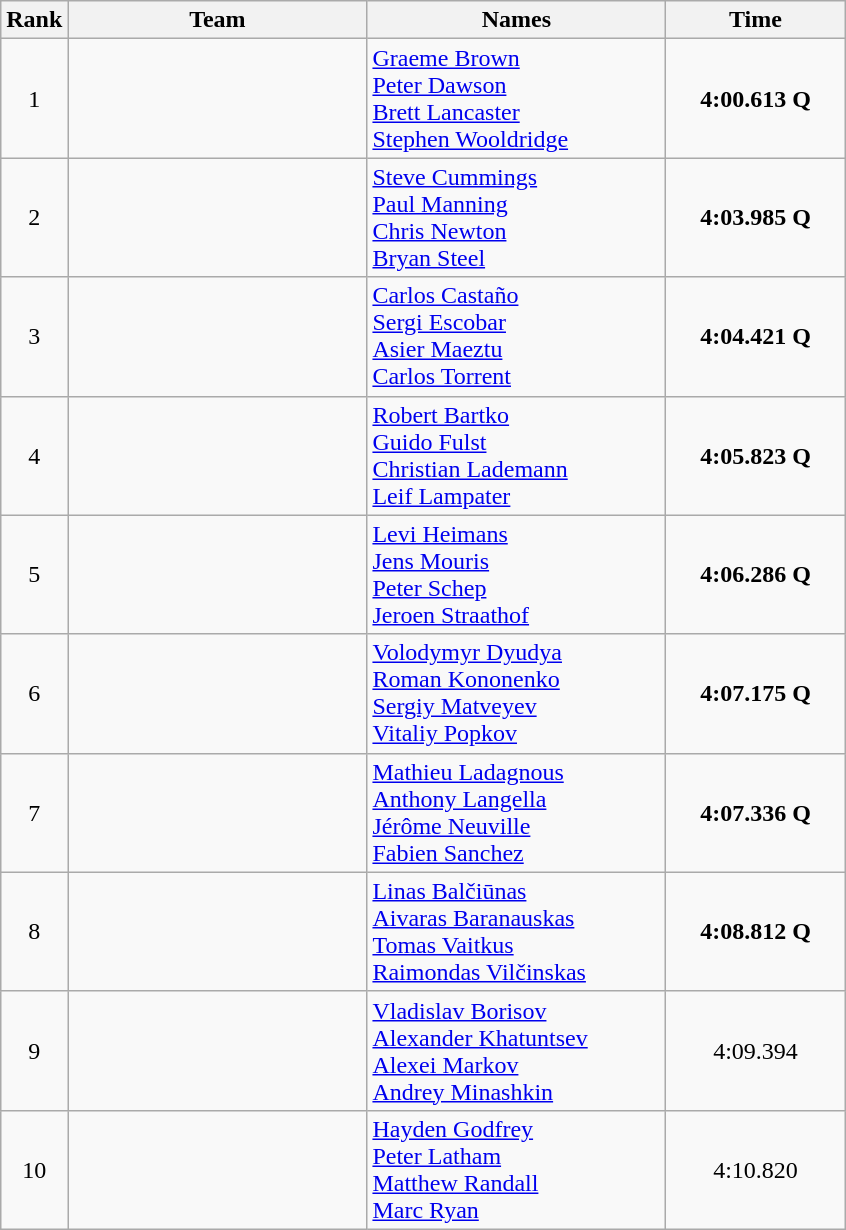<table class="wikitable sortable" style="text-align:center;">
<tr>
<th>Rank</th>
<th style="width:12em;">Team</th>
<th style="width:12em;">Names</th>
<th style="width:7em;">Time</th>
</tr>
<tr>
<td>1</td>
<td align=left></td>
<td align=left><a href='#'>Graeme Brown</a><br><a href='#'>Peter Dawson</a><br><a href='#'>Brett Lancaster</a><br><a href='#'>Stephen Wooldridge</a></td>
<td><strong>4:00.613 Q</strong></td>
</tr>
<tr>
<td>2</td>
<td align=left></td>
<td align=left><a href='#'>Steve Cummings</a><br><a href='#'>Paul Manning</a><br><a href='#'>Chris Newton</a><br><a href='#'>Bryan Steel</a></td>
<td><strong>4:03.985 Q</strong></td>
</tr>
<tr>
<td>3</td>
<td align=left></td>
<td align=left><a href='#'>Carlos Castaño</a><br><a href='#'>Sergi Escobar</a><br><a href='#'>Asier Maeztu</a><br><a href='#'>Carlos Torrent</a></td>
<td><strong>4:04.421 Q</strong></td>
</tr>
<tr>
<td>4</td>
<td align=left></td>
<td align=left><a href='#'>Robert Bartko</a><br><a href='#'>Guido Fulst</a><br><a href='#'>Christian Lademann</a><br><a href='#'>Leif Lampater</a></td>
<td><strong>4:05.823 Q</strong></td>
</tr>
<tr>
<td>5</td>
<td align=left></td>
<td align=left><a href='#'>Levi Heimans</a><br><a href='#'>Jens Mouris</a><br><a href='#'>Peter Schep</a><br><a href='#'>Jeroen Straathof</a></td>
<td><strong>4:06.286 Q</strong></td>
</tr>
<tr>
<td>6</td>
<td align=left></td>
<td align=left><a href='#'>Volodymyr Dyudya</a><br><a href='#'>Roman Kononenko</a><br><a href='#'>Sergiy Matveyev</a><br><a href='#'>Vitaliy Popkov</a></td>
<td><strong>4:07.175 Q</strong></td>
</tr>
<tr>
<td>7</td>
<td align=left></td>
<td align=left><a href='#'>Mathieu Ladagnous</a> <br><a href='#'>Anthony Langella</a><br><a href='#'>Jérôme Neuville</a><br><a href='#'>Fabien Sanchez</a></td>
<td><strong>4:07.336 Q</strong></td>
</tr>
<tr>
<td>8</td>
<td align=left></td>
<td align=left><a href='#'>Linas Balčiūnas</a><br><a href='#'>Aivaras Baranauskas</a><br><a href='#'>Tomas Vaitkus</a><br><a href='#'>Raimondas Vilčinskas</a></td>
<td><strong>4:08.812 Q</strong></td>
</tr>
<tr>
<td>9</td>
<td align=left></td>
<td align=left><a href='#'>Vladislav Borisov</a><br><a href='#'>Alexander Khatuntsev</a><br><a href='#'>Alexei Markov</a><br><a href='#'>Andrey Minashkin</a></td>
<td>4:09.394</td>
</tr>
<tr>
<td>10</td>
<td align=left></td>
<td align=left><a href='#'>Hayden Godfrey</a><br><a href='#'>Peter Latham</a><br><a href='#'>Matthew Randall</a><br><a href='#'>Marc Ryan</a></td>
<td>4:10.820</td>
</tr>
</table>
